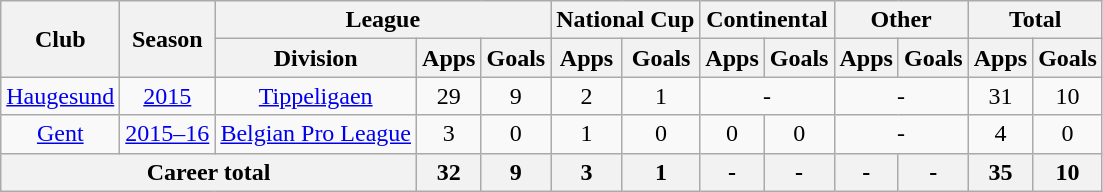<table class="wikitable" style="text-align: center;">
<tr>
<th rowspan="2">Club</th>
<th rowspan="2">Season</th>
<th colspan="3">League</th>
<th colspan="2">National Cup</th>
<th colspan="2">Continental</th>
<th colspan="2">Other</th>
<th colspan="2">Total</th>
</tr>
<tr>
<th>Division</th>
<th>Apps</th>
<th>Goals</th>
<th>Apps</th>
<th>Goals</th>
<th>Apps</th>
<th>Goals</th>
<th>Apps</th>
<th>Goals</th>
<th>Apps</th>
<th>Goals</th>
</tr>
<tr>
<td valign="center"><a href='#'>Haugesund</a></td>
<td><a href='#'>2015</a></td>
<td><a href='#'>Tippeligaen</a></td>
<td>29</td>
<td>9</td>
<td>2</td>
<td>1</td>
<td colspan="2">-</td>
<td colspan="2">-</td>
<td>31</td>
<td>10</td>
</tr>
<tr>
<td valign="center"><a href='#'>Gent</a></td>
<td><a href='#'>2015–16</a></td>
<td><a href='#'>Belgian Pro League</a></td>
<td>3</td>
<td>0</td>
<td>1</td>
<td>0</td>
<td>0</td>
<td>0</td>
<td colspan="2">-</td>
<td>4</td>
<td>0</td>
</tr>
<tr>
<th colspan="3">Career total</th>
<th>32</th>
<th>9</th>
<th>3</th>
<th>1</th>
<th>-</th>
<th>-</th>
<th>-</th>
<th>-</th>
<th>35</th>
<th>10</th>
</tr>
</table>
